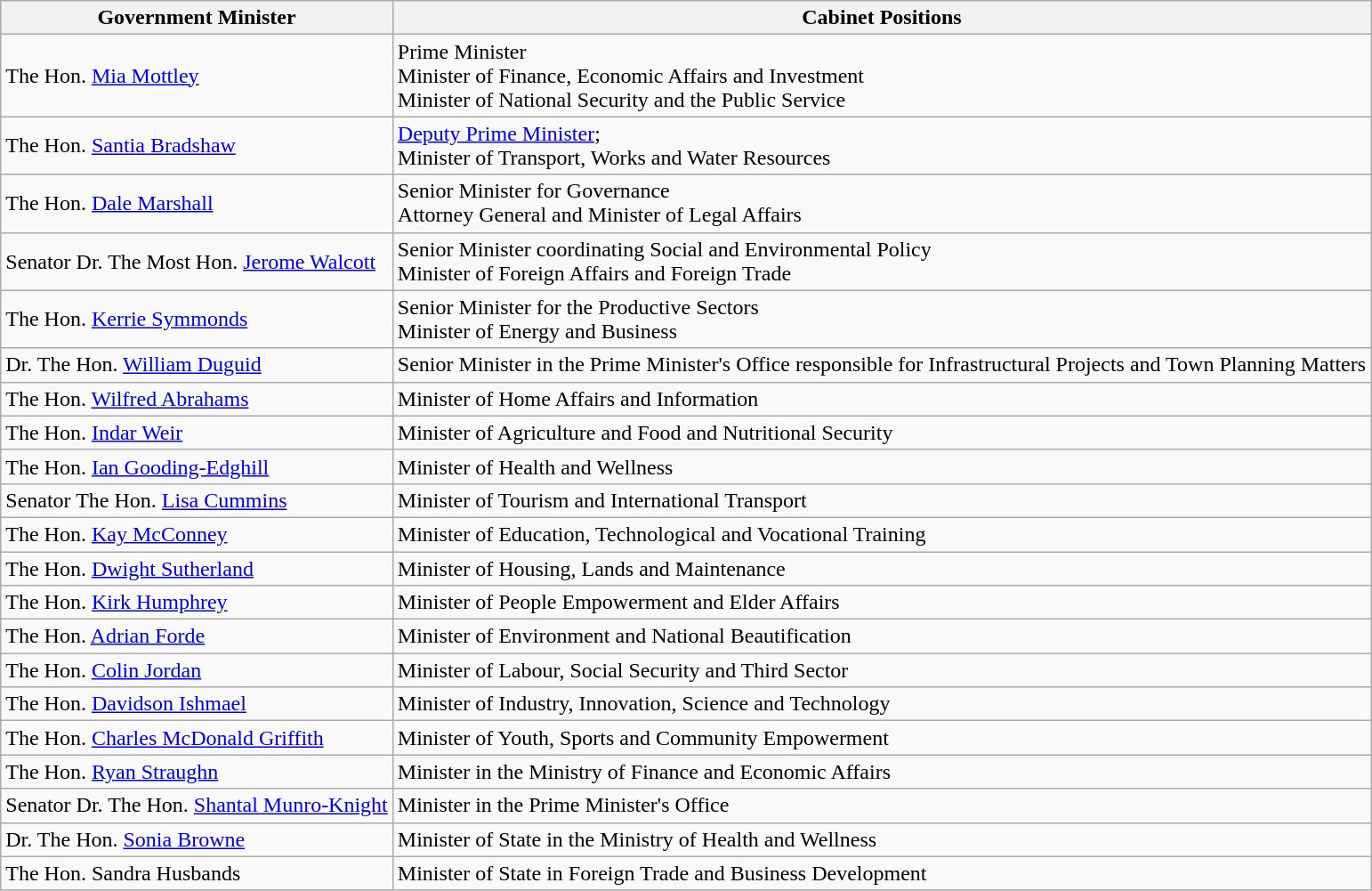<table class="wikitable">
<tr>
<th>Government Minister</th>
<th>Cabinet Positions</th>
</tr>
<tr>
<td>The Hon. <a href='#'>Mia Mottley</a></td>
<td>Prime Minister<br>Minister of Finance, Economic Affairs and Investment<br>Minister of National Security and the Public Service</td>
</tr>
<tr>
<td>The Hon. <a href='#'>Santia Bradshaw</a></td>
<td><a href='#'>Deputy Prime Minister</a>;<br>Minister of Transport, Works and Water Resources</td>
</tr>
<tr>
<td>The Hon. <a href='#'>Dale Marshall</a></td>
<td>Senior Minister for Governance<br>Attorney General and Minister of Legal Affairs</td>
</tr>
<tr>
<td>Senator Dr. The Most Hon. <a href='#'>Jerome Walcott</a></td>
<td>Senior Minister coordinating Social and Environmental Policy<br>Minister of Foreign Affairs and Foreign Trade</td>
</tr>
<tr>
<td>The Hon. <a href='#'>Kerrie Symmonds</a></td>
<td>Senior Minister for the Productive Sectors<br>Minister of Energy and Business</td>
</tr>
<tr>
<td>Dr. The Hon. <a href='#'>William Duguid</a></td>
<td>Senior Minister in the Prime Minister's Office responsible for Infrastructural Projects and Town Planning Matters</td>
</tr>
<tr>
<td>The Hon. <a href='#'>Wilfred Abrahams</a></td>
<td>Minister of Home Affairs and Information</td>
</tr>
<tr>
<td>The Hon. <a href='#'>Indar Weir</a></td>
<td>Minister of Agriculture and Food and Nutritional Security</td>
</tr>
<tr>
<td>The Hon. <a href='#'>Ian Gooding-Edghill</a></td>
<td>Minister of Health and Wellness</td>
</tr>
<tr>
<td>Senator The Hon. <a href='#'>Lisa Cummins</a></td>
<td>Minister of Tourism and International Transport</td>
</tr>
<tr>
<td>The Hon. <a href='#'>Kay McConney</a></td>
<td>Minister of Education, Technological and Vocational Training</td>
</tr>
<tr>
<td>The Hon. <a href='#'>Dwight Sutherland</a></td>
<td>Minister of Housing, Lands and Maintenance</td>
</tr>
<tr>
<td>The Hon. <a href='#'>Kirk Humphrey</a></td>
<td>Minister of People Empowerment and Elder Affairs</td>
</tr>
<tr>
<td>The Hon. <a href='#'>Adrian Forde</a></td>
<td>Minister of Environment and National Beautification</td>
</tr>
<tr>
<td>The Hon. <a href='#'>Colin Jordan</a></td>
<td>Minister of Labour, Social Security and Third Sector</td>
</tr>
<tr>
<td>The Hon. <a href='#'>Davidson Ishmael</a></td>
<td>Minister of Industry, Innovation, Science and Technology</td>
</tr>
<tr>
<td>The Hon. <a href='#'>Charles McDonald Griffith</a></td>
<td>Minister of Youth, Sports and Community Empowerment</td>
</tr>
<tr>
<td>The Hon. <a href='#'>Ryan Straughn</a></td>
<td>Minister in the Ministry of Finance and Economic Affairs</td>
</tr>
<tr>
<td>Senator Dr. The Hon. <a href='#'>Shantal Munro-Knight</a></td>
<td>Minister in the Prime Minister's Office</td>
</tr>
<tr>
<td>Dr. The Hon. <a href='#'>Sonia Browne</a></td>
<td>Minister of State in the Ministry of Health and Wellness</td>
</tr>
<tr>
<td>The Hon. Sandra Husbands</td>
<td>Minister of State in Foreign Trade and Business Development</td>
</tr>
</table>
